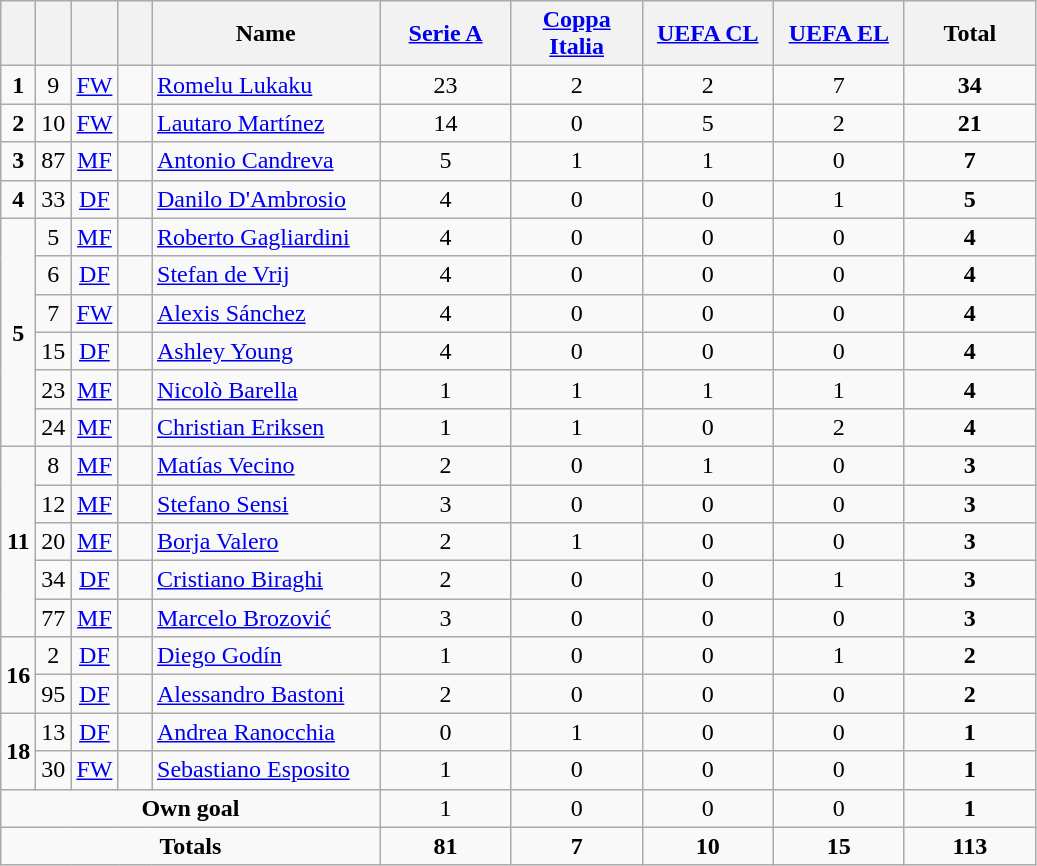<table class="wikitable" style="text-align:center">
<tr>
<th width=15></th>
<th width=15></th>
<th width=15></th>
<th width=15></th>
<th width=145>Name</th>
<th width=80><a href='#'>Serie A</a></th>
<th width=80><a href='#'>Coppa Italia</a></th>
<th width=80><a href='#'>UEFA CL</a></th>
<th width=80><a href='#'>UEFA EL</a></th>
<th width=80>Total</th>
</tr>
<tr>
<td><strong>1</strong></td>
<td>9</td>
<td><a href='#'>FW</a></td>
<td></td>
<td align=left><a href='#'>Romelu Lukaku</a></td>
<td>23</td>
<td>2</td>
<td>2</td>
<td>7</td>
<td><strong>34</strong></td>
</tr>
<tr>
<td><strong>2</strong></td>
<td>10</td>
<td><a href='#'>FW</a></td>
<td></td>
<td align=left><a href='#'>Lautaro Martínez</a></td>
<td>14</td>
<td>0</td>
<td>5</td>
<td>2</td>
<td><strong>21</strong></td>
</tr>
<tr>
<td><strong>3</strong></td>
<td>87</td>
<td><a href='#'>MF</a></td>
<td></td>
<td align=left><a href='#'>Antonio Candreva</a></td>
<td>5</td>
<td>1</td>
<td>1</td>
<td>0</td>
<td><strong>7</strong></td>
</tr>
<tr>
<td><strong>4</strong></td>
<td>33</td>
<td><a href='#'>DF</a></td>
<td></td>
<td align=left><a href='#'>Danilo D'Ambrosio</a></td>
<td>4</td>
<td>0</td>
<td>0</td>
<td>1</td>
<td><strong>5</strong></td>
</tr>
<tr>
<td rowspan=6><strong>5</strong></td>
<td>5</td>
<td><a href='#'>MF</a></td>
<td></td>
<td align=left><a href='#'>Roberto Gagliardini</a></td>
<td>4</td>
<td>0</td>
<td>0</td>
<td>0</td>
<td><strong>4</strong></td>
</tr>
<tr>
<td>6</td>
<td><a href='#'>DF</a></td>
<td></td>
<td align=left><a href='#'>Stefan de Vrij</a></td>
<td>4</td>
<td>0</td>
<td>0</td>
<td>0</td>
<td><strong>4</strong></td>
</tr>
<tr>
<td>7</td>
<td><a href='#'>FW</a></td>
<td></td>
<td align=left><a href='#'>Alexis Sánchez</a></td>
<td>4</td>
<td>0</td>
<td>0</td>
<td>0</td>
<td><strong>4</strong></td>
</tr>
<tr>
<td>15</td>
<td><a href='#'>DF</a></td>
<td></td>
<td align=left><a href='#'>Ashley Young</a></td>
<td>4</td>
<td>0</td>
<td>0</td>
<td>0</td>
<td><strong>4</strong></td>
</tr>
<tr>
<td>23</td>
<td><a href='#'>MF</a></td>
<td></td>
<td align=left><a href='#'>Nicolò Barella</a></td>
<td>1</td>
<td>1</td>
<td>1</td>
<td>1</td>
<td><strong>4</strong></td>
</tr>
<tr>
<td>24</td>
<td><a href='#'>MF</a></td>
<td></td>
<td align=left><a href='#'>Christian Eriksen</a></td>
<td>1</td>
<td>1</td>
<td>0</td>
<td>2</td>
<td><strong>4</strong></td>
</tr>
<tr>
<td rowspan=5><strong>11</strong></td>
<td>8</td>
<td><a href='#'>MF</a></td>
<td></td>
<td align=left><a href='#'>Matías Vecino</a></td>
<td>2</td>
<td>0</td>
<td>1</td>
<td>0</td>
<td><strong>3</strong></td>
</tr>
<tr>
<td>12</td>
<td><a href='#'>MF</a></td>
<td></td>
<td align=left><a href='#'>Stefano Sensi</a></td>
<td>3</td>
<td>0</td>
<td>0</td>
<td>0</td>
<td><strong>3</strong></td>
</tr>
<tr>
<td>20</td>
<td><a href='#'>MF</a></td>
<td></td>
<td align=left><a href='#'>Borja Valero</a></td>
<td>2</td>
<td>1</td>
<td>0</td>
<td>0</td>
<td><strong>3</strong></td>
</tr>
<tr>
<td>34</td>
<td><a href='#'>DF</a></td>
<td></td>
<td align=left><a href='#'>Cristiano Biraghi</a></td>
<td>2</td>
<td>0</td>
<td>0</td>
<td>1</td>
<td><strong>3</strong></td>
</tr>
<tr>
<td>77</td>
<td><a href='#'>MF</a></td>
<td></td>
<td align=left><a href='#'>Marcelo Brozović</a></td>
<td>3</td>
<td>0</td>
<td>0</td>
<td>0</td>
<td><strong>3</strong></td>
</tr>
<tr>
<td rowspan=2><strong>16</strong></td>
<td>2</td>
<td><a href='#'>DF</a></td>
<td></td>
<td align=left><a href='#'>Diego Godín</a></td>
<td>1</td>
<td>0</td>
<td>0</td>
<td>1</td>
<td><strong>2</strong></td>
</tr>
<tr>
<td>95</td>
<td><a href='#'>DF</a></td>
<td></td>
<td align=left><a href='#'>Alessandro Bastoni</a></td>
<td>2</td>
<td>0</td>
<td>0</td>
<td>0</td>
<td><strong>2</strong></td>
</tr>
<tr>
<td rowspan=2><strong>18</strong></td>
<td>13</td>
<td><a href='#'>DF</a></td>
<td></td>
<td align=left><a href='#'>Andrea Ranocchia</a></td>
<td>0</td>
<td>1</td>
<td>0</td>
<td>0</td>
<td><strong>1</strong></td>
</tr>
<tr>
<td>30</td>
<td><a href='#'>FW</a></td>
<td></td>
<td align=left><a href='#'>Sebastiano Esposito</a></td>
<td>1</td>
<td>0</td>
<td>0</td>
<td>0</td>
<td><strong>1</strong></td>
</tr>
<tr>
<td colspan=5><strong>Own goal</strong></td>
<td>1</td>
<td>0</td>
<td>0</td>
<td>0</td>
<td><strong>1</strong></td>
</tr>
<tr>
<td colspan=5><strong>Totals</strong></td>
<td><strong>81</strong></td>
<td><strong>7</strong></td>
<td><strong>10</strong></td>
<td><strong>15</strong></td>
<td><strong>113</strong></td>
</tr>
</table>
